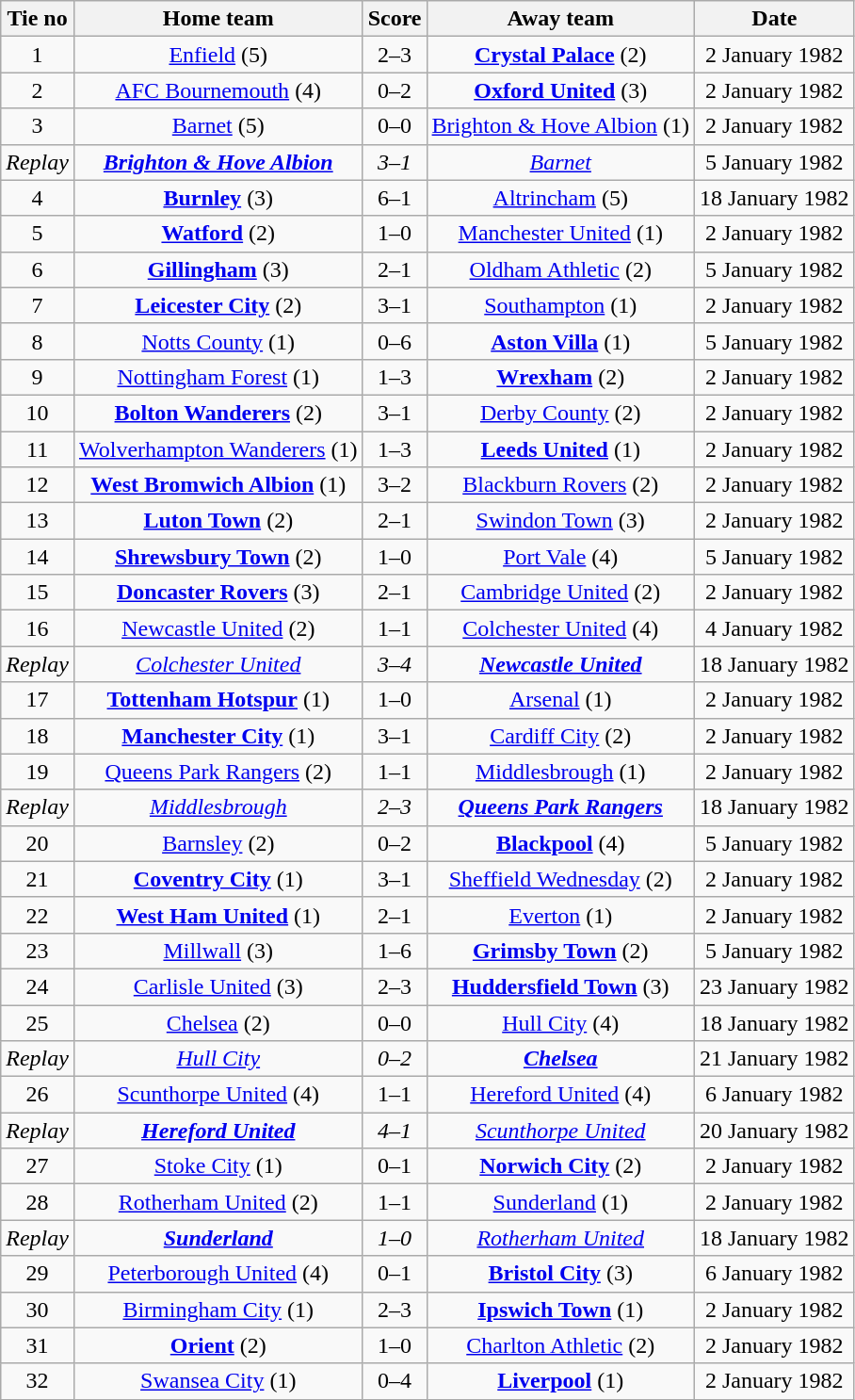<table class="wikitable" style="text-align: center">
<tr>
<th>Tie no</th>
<th>Home team</th>
<th>Score</th>
<th>Away team</th>
<th>Date</th>
</tr>
<tr>
<td>1</td>
<td><a href='#'>Enfield</a> (5)</td>
<td>2–3</td>
<td><strong><a href='#'>Crystal Palace</a></strong> (2)</td>
<td>2 January 1982</td>
</tr>
<tr>
<td>2</td>
<td><a href='#'>AFC Bournemouth</a> (4)</td>
<td>0–2</td>
<td><strong><a href='#'>Oxford United</a></strong> (3)</td>
<td>2 January 1982</td>
</tr>
<tr>
<td>3</td>
<td><a href='#'>Barnet</a> (5)</td>
<td>0–0</td>
<td><a href='#'>Brighton & Hove Albion</a> (1)</td>
<td>2 January 1982</td>
</tr>
<tr>
<td><em>Replay</em></td>
<td><strong><em><a href='#'>Brighton & Hove Albion</a></em></strong></td>
<td><em>3–1</em></td>
<td><em><a href='#'>Barnet</a></em></td>
<td>5 January 1982</td>
</tr>
<tr>
<td>4</td>
<td><strong><a href='#'>Burnley</a></strong> (3)</td>
<td>6–1</td>
<td><a href='#'>Altrincham</a> (5)</td>
<td>18 January 1982</td>
</tr>
<tr>
<td>5</td>
<td><strong><a href='#'>Watford</a></strong> (2)</td>
<td>1–0</td>
<td><a href='#'>Manchester United</a> (1)</td>
<td>2 January 1982</td>
</tr>
<tr>
<td>6</td>
<td><strong><a href='#'>Gillingham</a></strong> (3)</td>
<td>2–1</td>
<td><a href='#'>Oldham Athletic</a> (2)</td>
<td>5 January 1982</td>
</tr>
<tr>
<td>7</td>
<td><strong><a href='#'>Leicester City</a></strong> (2)</td>
<td>3–1</td>
<td><a href='#'>Southampton</a> (1)</td>
<td>2 January 1982</td>
</tr>
<tr>
<td>8</td>
<td><a href='#'>Notts County</a> (1)</td>
<td>0–6</td>
<td><strong><a href='#'>Aston Villa</a></strong> (1)</td>
<td>5 January 1982</td>
</tr>
<tr>
<td>9</td>
<td><a href='#'>Nottingham Forest</a> (1)</td>
<td>1–3</td>
<td><strong><a href='#'>Wrexham</a></strong> (2)</td>
<td>2 January 1982</td>
</tr>
<tr>
<td>10</td>
<td><strong><a href='#'>Bolton Wanderers</a></strong> (2)</td>
<td>3–1</td>
<td><a href='#'>Derby County</a> (2)</td>
<td>2 January 1982</td>
</tr>
<tr>
<td>11</td>
<td><a href='#'>Wolverhampton Wanderers</a> (1)</td>
<td>1–3</td>
<td><strong><a href='#'>Leeds United</a></strong> (1)</td>
<td>2 January 1982</td>
</tr>
<tr>
<td>12</td>
<td><strong><a href='#'>West Bromwich Albion</a></strong> (1)</td>
<td>3–2</td>
<td><a href='#'>Blackburn Rovers</a> (2)</td>
<td>2 January 1982</td>
</tr>
<tr>
<td>13</td>
<td><strong><a href='#'>Luton Town</a></strong> (2)</td>
<td>2–1</td>
<td><a href='#'>Swindon Town</a> (3)</td>
<td>2 January 1982</td>
</tr>
<tr>
<td>14</td>
<td><strong><a href='#'>Shrewsbury Town</a></strong> (2)</td>
<td>1–0</td>
<td><a href='#'>Port Vale</a> (4)</td>
<td>5 January 1982</td>
</tr>
<tr>
<td>15</td>
<td><strong><a href='#'>Doncaster Rovers</a></strong> (3)</td>
<td>2–1</td>
<td><a href='#'>Cambridge United</a> (2)</td>
<td>2 January 1982</td>
</tr>
<tr>
<td>16</td>
<td><a href='#'>Newcastle United</a> (2)</td>
<td>1–1</td>
<td><a href='#'>Colchester United</a> (4)</td>
<td>4 January 1982</td>
</tr>
<tr>
<td><em>Replay</em></td>
<td><em><a href='#'>Colchester United</a></em></td>
<td><em>3–4</em></td>
<td><strong><em><a href='#'>Newcastle United</a></em></strong></td>
<td>18 January 1982</td>
</tr>
<tr>
<td>17</td>
<td><strong><a href='#'>Tottenham Hotspur</a></strong> (1)</td>
<td>1–0</td>
<td><a href='#'>Arsenal</a> (1)</td>
<td>2 January 1982</td>
</tr>
<tr>
<td>18</td>
<td><strong><a href='#'>Manchester City</a></strong> (1)</td>
<td>3–1</td>
<td><a href='#'>Cardiff City</a> (2)</td>
<td>2 January 1982</td>
</tr>
<tr>
<td>19</td>
<td><a href='#'>Queens Park Rangers</a> (2)</td>
<td>1–1</td>
<td><a href='#'>Middlesbrough</a> (1)</td>
<td>2 January 1982</td>
</tr>
<tr>
<td><em>Replay</em></td>
<td><em><a href='#'>Middlesbrough</a></em></td>
<td><em>2–3</em></td>
<td><strong><em><a href='#'>Queens Park Rangers</a></em></strong></td>
<td>18 January 1982</td>
</tr>
<tr>
<td>20</td>
<td><a href='#'>Barnsley</a> (2)</td>
<td>0–2</td>
<td><strong><a href='#'>Blackpool</a></strong> (4)</td>
<td>5 January 1982</td>
</tr>
<tr>
<td>21</td>
<td><strong><a href='#'>Coventry City</a></strong> (1)</td>
<td>3–1</td>
<td><a href='#'>Sheffield Wednesday</a> (2)</td>
<td>2 January 1982</td>
</tr>
<tr>
<td>22</td>
<td><strong><a href='#'>West Ham United</a></strong> (1)</td>
<td>2–1</td>
<td><a href='#'>Everton</a> (1)</td>
<td>2 January 1982</td>
</tr>
<tr>
<td>23</td>
<td><a href='#'>Millwall</a> (3)</td>
<td>1–6</td>
<td><strong><a href='#'>Grimsby Town</a></strong> (2)</td>
<td>5 January 1982</td>
</tr>
<tr>
<td>24</td>
<td><a href='#'>Carlisle United</a> (3)</td>
<td>2–3</td>
<td><strong><a href='#'>Huddersfield Town</a></strong> (3)</td>
<td>23 January 1982</td>
</tr>
<tr>
<td>25</td>
<td><a href='#'>Chelsea</a> (2)</td>
<td>0–0</td>
<td><a href='#'>Hull City</a> (4)</td>
<td>18 January 1982</td>
</tr>
<tr>
<td><em>Replay</em></td>
<td><em><a href='#'>Hull City</a></em></td>
<td><em>0–2</em></td>
<td><strong><em><a href='#'>Chelsea</a></em></strong></td>
<td>21 January 1982</td>
</tr>
<tr>
<td>26</td>
<td><a href='#'>Scunthorpe United</a> (4)</td>
<td>1–1</td>
<td><a href='#'>Hereford United</a> (4)</td>
<td>6 January 1982</td>
</tr>
<tr>
<td><em>Replay</em></td>
<td><strong><em><a href='#'>Hereford United</a></em></strong></td>
<td><em>4–1</em></td>
<td><em><a href='#'>Scunthorpe United</a></em></td>
<td>20 January 1982</td>
</tr>
<tr>
<td>27</td>
<td><a href='#'>Stoke City</a> (1)</td>
<td>0–1</td>
<td><strong><a href='#'>Norwich City</a></strong> (2)</td>
<td>2 January 1982</td>
</tr>
<tr>
<td>28</td>
<td><a href='#'>Rotherham United</a> (2)</td>
<td>1–1</td>
<td><a href='#'>Sunderland</a> (1)</td>
<td>2 January 1982</td>
</tr>
<tr>
<td><em>Replay</em></td>
<td><strong><em><a href='#'>Sunderland</a></em></strong></td>
<td><em>1–0</em></td>
<td><em><a href='#'>Rotherham United</a></em></td>
<td>18 January 1982</td>
</tr>
<tr>
<td>29</td>
<td><a href='#'>Peterborough United</a> (4)</td>
<td>0–1</td>
<td><strong><a href='#'>Bristol City</a></strong> (3)</td>
<td>6 January 1982</td>
</tr>
<tr>
<td>30</td>
<td><a href='#'>Birmingham City</a> (1)</td>
<td>2–3</td>
<td><strong><a href='#'>Ipswich Town</a></strong> (1)</td>
<td>2 January 1982</td>
</tr>
<tr>
<td>31</td>
<td><strong><a href='#'>Orient</a></strong> (2)</td>
<td>1–0</td>
<td><a href='#'>Charlton Athletic</a> (2)</td>
<td>2 January 1982</td>
</tr>
<tr>
<td>32</td>
<td><a href='#'>Swansea City</a> (1)</td>
<td>0–4</td>
<td><strong><a href='#'>Liverpool</a></strong> (1)</td>
<td>2 January 1982</td>
</tr>
</table>
